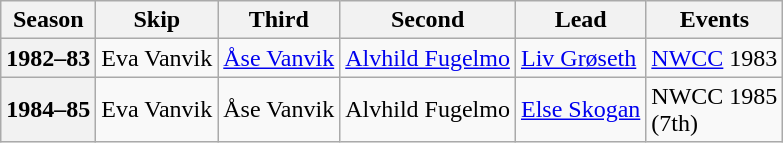<table class="wikitable">
<tr>
<th scope="col">Season</th>
<th scope="col">Skip</th>
<th scope="col">Third</th>
<th scope="col">Second</th>
<th scope="col">Lead</th>
<th scope="col">Events</th>
</tr>
<tr>
<th scope="row">1982–83</th>
<td>Eva Vanvik</td>
<td><a href='#'>Åse Vanvik</a></td>
<td><a href='#'>Alvhild Fugelmo</a></td>
<td><a href='#'>Liv Grøseth</a></td>
<td><a href='#'>NWCC</a> 1983 <br> </td>
</tr>
<tr>
<th scope="row">1984–85</th>
<td>Eva Vanvik</td>
<td>Åse Vanvik</td>
<td>Alvhild Fugelmo</td>
<td><a href='#'>Else Skogan</a></td>
<td>NWCC 1985 <br> (7th)</td>
</tr>
</table>
